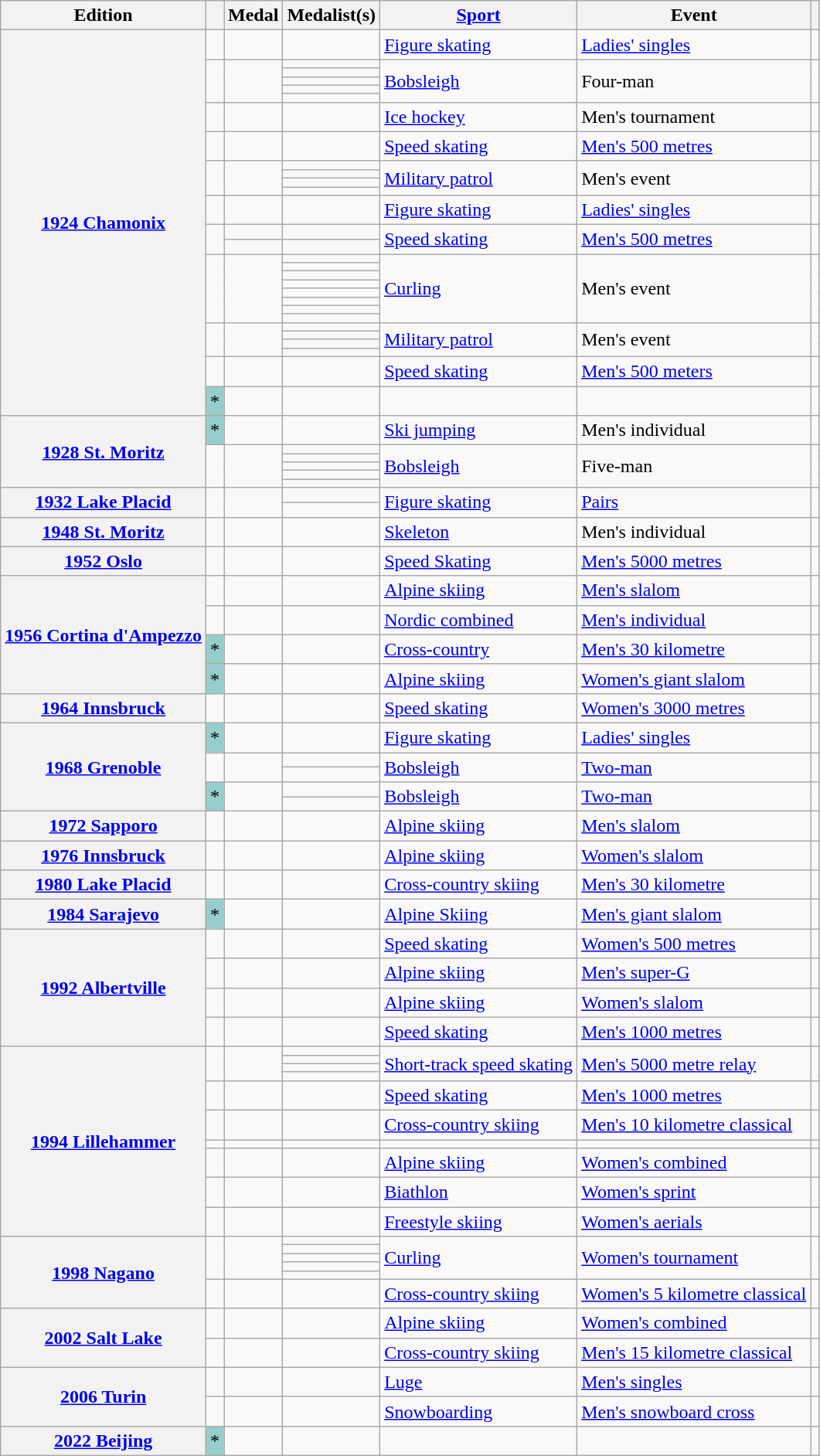<table class="wikitable sortable">
<tr>
<th scope="col">Edition</th>
<th scope="col"></th>
<th scope="col">Medal</th>
<th scope="col">Medalist(s)</th>
<th scope="col"><a href='#'>Sport</a></th>
<th scope="col">Event</th>
<th scope="col" class=unsortable></th>
</tr>
<tr>
<th scope="rowgroup" rowspan="29"><a href='#'>1924 Chamonix</a></th>
<td></td>
<td></td>
<td></td>
<td><a href='#'>Figure skating</a></td>
<td><a href='#'>Ladies' singles</a></td>
<td align="center"></td>
</tr>
<tr>
<td rowspan="5"></td>
<td rowspan="5"></td>
<td></td>
<td rowspan="5"><a href='#'>Bobsleigh</a></td>
<td rowspan="5">Four-man</td>
<td rowspan="5" align="center"></td>
</tr>
<tr>
<td></td>
</tr>
<tr>
<td></td>
</tr>
<tr>
<td></td>
</tr>
<tr>
<td></td>
</tr>
<tr>
<td></td>
<td></td>
<td></td>
<td><a href='#'>Ice hockey</a></td>
<td>Men's tournament</td>
<td align="center"></td>
</tr>
<tr>
<td></td>
<td></td>
<td></td>
<td><a href='#'>Speed skating</a></td>
<td><a href='#'>Men's 500 metres</a></td>
<td align="center"></td>
</tr>
<tr>
<td rowspan="4"></td>
<td rowspan="4"></td>
<td></td>
<td rowspan="4"><a href='#'>Military patrol</a></td>
<td rowspan="4">Men's event</td>
<td rowspan="4" align="center"></td>
</tr>
<tr>
<td></td>
</tr>
<tr>
<td></td>
</tr>
<tr>
<td></td>
</tr>
<tr>
<td></td>
<td></td>
<td></td>
<td><a href='#'>Figure skating</a></td>
<td><a href='#'>Ladies' singles</a></td>
<td align="center"></td>
</tr>
<tr>
<td rowspan="2"></td>
<td></td>
<td></td>
<td rowspan="2"><a href='#'>Speed skating</a></td>
<td rowspan="2"><a href='#'>Men's 500 metres</a></td>
<td rowspan="2" align="center"></td>
</tr>
<tr>
<td></td>
<td></td>
</tr>
<tr>
<td rowspan="8"></td>
<td rowspan="8"></td>
<td></td>
<td rowspan="8"><a href='#'>Curling</a></td>
<td rowspan="8">Men's event</td>
<td rowspan="8" align="center"></td>
</tr>
<tr>
<td></td>
</tr>
<tr>
<td></td>
</tr>
<tr>
<td></td>
</tr>
<tr>
<td></td>
</tr>
<tr>
<td></td>
</tr>
<tr>
<td></td>
</tr>
<tr>
<td></td>
</tr>
<tr>
<td rowspan="4"></td>
<td rowspan="4"></td>
<td></td>
<td rowspan="4"><a href='#'>Military patrol</a></td>
<td rowspan="4">Men's event</td>
<td rowspan="4" align="center"></td>
</tr>
<tr>
<td></td>
</tr>
<tr>
<td></td>
</tr>
<tr>
<td></td>
</tr>
<tr>
<td></td>
<td></td>
<td></td>
<td><a href='#'>Speed skating</a></td>
<td><a href='#'>Men's 500 meters</a></td>
<td align="center"></td>
</tr>
<tr>
<td style="background-color: #96CDCD"> *</td>
<td></td>
<td></td>
<td></td>
<td></td>
<td align="center"></td>
</tr>
<tr>
<th scope="rowgroup" rowspan="6"><a href='#'>1928 St. Moritz</a></th>
<td style="background-color: #96CDCD"> *</td>
<td></td>
<td></td>
<td><a href='#'>Ski jumping</a></td>
<td>Men's individual</td>
<td align="center"></td>
</tr>
<tr>
<td rowspan="5"></td>
<td rowspan="5"></td>
<td></td>
<td rowspan="5"><a href='#'>Bobsleigh</a></td>
<td rowspan="5">Five-man</td>
<td rowspan="5" align="center"></td>
</tr>
<tr>
<td></td>
</tr>
<tr>
<td></td>
</tr>
<tr>
<td></td>
</tr>
<tr>
<td></td>
</tr>
<tr>
<th scope="rowgroup" rowspan="2"><a href='#'>1932 Lake Placid</a></th>
<td rowspan="2"></td>
<td rowspan="2"></td>
<td></td>
<td rowspan="2"><a href='#'>Figure skating</a></td>
<td rowspan="2"><a href='#'>Pairs</a></td>
<td rowspan="2" align="center"></td>
</tr>
<tr>
<td></td>
</tr>
<tr>
<th scope="row"><a href='#'>1948 St. Moritz</a></th>
<td></td>
<td></td>
<td></td>
<td><a href='#'>Skeleton</a></td>
<td>Men's individual</td>
<td align="center"></td>
</tr>
<tr>
<th scope="row"><a href='#'>1952 Oslo</a></th>
<td></td>
<td></td>
<td></td>
<td><a href='#'>Speed Skating</a></td>
<td><a href='#'>Men's 5000 metres</a></td>
<td align="center"></td>
</tr>
<tr>
<th scope="rowgroup" rowspan="4"><a href='#'>1956 Cortina d'Ampezzo</a></th>
<td></td>
<td></td>
<td></td>
<td><a href='#'>Alpine skiing</a></td>
<td><a href='#'>Men's slalom</a></td>
<td align="center"></td>
</tr>
<tr>
<td></td>
<td></td>
<td></td>
<td><a href='#'>Nordic combined</a></td>
<td><a href='#'>Men's individual</a></td>
<td align="center"></td>
</tr>
<tr>
<td style="background-color: #96CDCD"> *</td>
<td></td>
<td></td>
<td><a href='#'>Cross-country</a></td>
<td><a href='#'>Men's 30 kilometre</a></td>
<td align="center"></td>
</tr>
<tr>
<td style="background-color: #96CDCD"> *</td>
<td></td>
<td></td>
<td><a href='#'>Alpine skiing</a></td>
<td><a href='#'>Women's giant slalom</a></td>
<td align="center"></td>
</tr>
<tr>
<th scope="row"><a href='#'>1964 Innsbruck</a></th>
<td></td>
<td></td>
<td></td>
<td><a href='#'>Speed skating</a></td>
<td><a href='#'>Women's 3000 metres</a></td>
<td align="center"></td>
</tr>
<tr>
<th scope="rowgroup" rowspan="5"><a href='#'>1968 Grenoble</a></th>
<td style="background-color: #96CDCD"> *</td>
<td></td>
<td></td>
<td><a href='#'>Figure skating</a></td>
<td><a href='#'>Ladies' singles</a></td>
<td align="center"></td>
</tr>
<tr>
<td rowspan="2"></td>
<td rowspan="2"></td>
<td></td>
<td rowspan="2"><a href='#'>Bobsleigh</a></td>
<td rowspan="2"><a href='#'>Two-man</a></td>
<td rowspan="2" align="center"></td>
</tr>
<tr>
<td></td>
</tr>
<tr>
<td rowspan="2" style="background-color: #96CDCD"> *</td>
<td rowspan="2"></td>
<td></td>
<td rowspan="2"><a href='#'>Bobsleigh</a></td>
<td rowspan="2"><a href='#'>Two-man</a></td>
<td rowspan="2" align="center"></td>
</tr>
<tr>
<td></td>
</tr>
<tr>
<th scope="row"><a href='#'>1972 Sapporo</a></th>
<td></td>
<td></td>
<td></td>
<td><a href='#'>Alpine skiing</a></td>
<td><a href='#'>Men's slalom</a></td>
<td align="center"></td>
</tr>
<tr>
<th scope="row"><a href='#'>1976 Innsbruck</a></th>
<td></td>
<td></td>
<td></td>
<td><a href='#'>Alpine skiing</a></td>
<td><a href='#'>Women's slalom</a></td>
<td align="center"></td>
</tr>
<tr>
<th scope="row"><a href='#'>1980 Lake Placid</a></th>
<td></td>
<td></td>
<td></td>
<td><a href='#'>Cross-country skiing</a></td>
<td><a href='#'>Men's 30 kilometre</a></td>
<td align="center"></td>
</tr>
<tr>
<th scope="row"><a href='#'>1984 Sarajevo</a></th>
<td style="background-color: #96CDCD"> *</td>
<td></td>
<td></td>
<td><a href='#'>Alpine Skiing</a></td>
<td><a href='#'>Men's giant slalom</a></td>
<td align="center"></td>
</tr>
<tr>
<th scope="rowgroup" rowspan="4"><a href='#'>1992 Albertville</a></th>
<td></td>
<td></td>
<td></td>
<td><a href='#'>Speed skating</a></td>
<td><a href='#'>Women's 500 metres</a></td>
<td align="center"></td>
</tr>
<tr>
<td></td>
<td></td>
<td></td>
<td><a href='#'>Alpine skiing</a></td>
<td><a href='#'>Men's super-G</a></td>
<td align="center"></td>
</tr>
<tr>
<td></td>
<td></td>
<td></td>
<td><a href='#'>Alpine skiing</a></td>
<td><a href='#'>Women's slalom</a></td>
<td align="center"></td>
</tr>
<tr>
<td></td>
<td></td>
<td></td>
<td><a href='#'>Speed skating</a></td>
<td><a href='#'>Men's 1000 metres</a></td>
<td align="center"></td>
</tr>
<tr>
<th scope="rowgroup" rowspan="10"><a href='#'>1994 Lillehammer</a></th>
<td rowspan="4"></td>
<td rowspan="4"></td>
<td></td>
<td rowspan="4"><a href='#'>Short-track speed skating</a></td>
<td rowspan="4"><a href='#'>Men's 5000 metre relay</a></td>
<td rowspan="4" align="center"></td>
</tr>
<tr>
<td></td>
</tr>
<tr>
<td></td>
</tr>
<tr>
<td></td>
</tr>
<tr>
<td></td>
<td></td>
<td></td>
<td><a href='#'>Speed skating</a></td>
<td><a href='#'>Men's 1000 metres</a></td>
<td align="center"></td>
</tr>
<tr>
<td></td>
<td></td>
<td></td>
<td><a href='#'>Cross-country skiing</a></td>
<td><a href='#'>Men's 10 kilometre classical</a></td>
<td align="center"></td>
</tr>
<tr>
<td></td>
<td></td>
<td></td>
<td></td>
<td></td>
<td align="center"></td>
</tr>
<tr>
<td></td>
<td></td>
<td></td>
<td><a href='#'>Alpine skiing</a></td>
<td><a href='#'>Women's combined</a></td>
<td align="center"></td>
</tr>
<tr>
<td></td>
<td></td>
<td></td>
<td><a href='#'>Biathlon</a></td>
<td><a href='#'>Women's sprint</a></td>
<td align="center"></td>
</tr>
<tr>
<td></td>
<td></td>
<td></td>
<td><a href='#'>Freestyle skiing</a></td>
<td><a href='#'>Women's aerials</a></td>
<td align="center"></td>
</tr>
<tr>
<th scope="rowgroup" rowspan="6"><a href='#'>1998 Nagano</a></th>
<td rowspan="5"></td>
<td rowspan="5"></td>
<td></td>
<td rowspan="5"><a href='#'>Curling</a></td>
<td rowspan="5"><a href='#'>Women's tournament</a></td>
<td rowspan="5" align="center"></td>
</tr>
<tr>
<td></td>
</tr>
<tr>
<td></td>
</tr>
<tr>
<td></td>
</tr>
<tr>
<td></td>
</tr>
<tr>
<td></td>
<td></td>
<td></td>
<td><a href='#'>Cross-country skiing</a></td>
<td><a href='#'>Women's 5 kilometre classical</a></td>
<td align="center"></td>
</tr>
<tr>
<th scope="rowgroup" rowspan="2"><a href='#'>2002 Salt Lake</a></th>
<td></td>
<td></td>
<td></td>
<td><a href='#'>Alpine skiing</a></td>
<td><a href='#'>Women's combined</a></td>
<td align="center"></td>
</tr>
<tr>
<td></td>
<td></td>
<td></td>
<td><a href='#'>Cross-country skiing</a></td>
<td><a href='#'>Men's 15 kilometre classical</a></td>
<td align="center"></td>
</tr>
<tr>
<th scope="rowgroup" rowspan="2"><a href='#'>2006 Turin</a></th>
<td></td>
<td></td>
<td></td>
<td><a href='#'>Luge</a></td>
<td><a href='#'>Men's singles</a></td>
<td align="center"></td>
</tr>
<tr>
<td></td>
<td></td>
<td></td>
<td><a href='#'>Snowboarding</a></td>
<td><a href='#'>Men's snowboard cross</a></td>
<td align="center"></td>
</tr>
<tr>
<th scope="row"><a href='#'>2022 Beijing</a></th>
<td style="background-color: #96CDCD"> *</td>
<td></td>
<td></td>
<td></td>
<td></td>
<td align="center"></td>
</tr>
</table>
